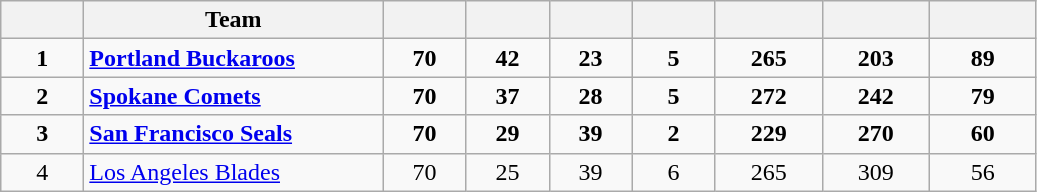<table class="wikitable sortable">
<tr>
<th scope="col" style="width:3em"></th>
<th scope="col" style="width:12em">Team</th>
<th scope="col" style="width:3em" class="unsortable"></th>
<th scope="col" style="width:3em"></th>
<th scope="col" style="width:3em"></th>
<th scope="col" style="width:3em"></th>
<th scope="col" style="width:4em"></th>
<th scope="col" style="width:4em"></th>
<th scope="col" style="width:4em"></th>
</tr>
<tr style="text-align:center;font-weight:bold;">
<td>1</td>
<td style="text-align:left;"><a href='#'>Portland Buckaroos</a></td>
<td>70</td>
<td>42</td>
<td>23</td>
<td>5</td>
<td>265</td>
<td>203</td>
<td>89</td>
</tr>
<tr style="text-align:center;font-weight:bold;">
<td>2</td>
<td style="text-align:left;"><a href='#'>Spokane Comets</a></td>
<td>70</td>
<td>37</td>
<td>28</td>
<td>5</td>
<td>272</td>
<td>242</td>
<td>79</td>
</tr>
<tr style="text-align:center;font-weight:bold;">
<td>3</td>
<td style="text-align:left;"><a href='#'>San Francisco Seals</a></td>
<td>70</td>
<td>29</td>
<td>39</td>
<td>2</td>
<td>229</td>
<td>270</td>
<td>60</td>
</tr>
<tr style="text-align:center;">
<td>4</td>
<td style="text-align:left;"><a href='#'>Los Angeles Blades</a></td>
<td>70</td>
<td>25</td>
<td>39</td>
<td>6</td>
<td>265</td>
<td>309</td>
<td>56</td>
</tr>
</table>
